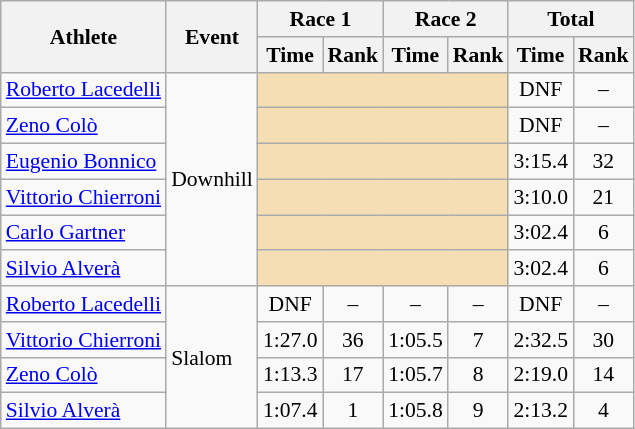<table class="wikitable" style="font-size:90%">
<tr>
<th rowspan="2">Athlete</th>
<th rowspan="2">Event</th>
<th colspan="2">Race 1</th>
<th colspan="2">Race 2</th>
<th colspan="2">Total</th>
</tr>
<tr>
<th>Time</th>
<th>Rank</th>
<th>Time</th>
<th>Rank</th>
<th>Time</th>
<th>Rank</th>
</tr>
<tr>
<td><a href='#'>Roberto Lacedelli</a></td>
<td rowspan="6">Downhill</td>
<td colspan="4" bgcolor="wheat"></td>
<td align="center">DNF</td>
<td align="center">–</td>
</tr>
<tr>
<td><a href='#'>Zeno Colò</a></td>
<td colspan="4" bgcolor="wheat"></td>
<td align="center">DNF</td>
<td align="center">–</td>
</tr>
<tr>
<td><a href='#'>Eugenio Bonnico</a></td>
<td colspan="4" bgcolor="wheat"></td>
<td align="center">3:15.4</td>
<td align="center">32</td>
</tr>
<tr>
<td><a href='#'>Vittorio Chierroni</a></td>
<td colspan="4" bgcolor="wheat"></td>
<td align="center">3:10.0</td>
<td align="center">21</td>
</tr>
<tr>
<td><a href='#'>Carlo Gartner</a></td>
<td colspan="4" bgcolor="wheat"></td>
<td align="center">3:02.4</td>
<td align="center">6</td>
</tr>
<tr>
<td><a href='#'>Silvio Alverà</a></td>
<td colspan="4" bgcolor="wheat"></td>
<td align="center">3:02.4</td>
<td align="center">6</td>
</tr>
<tr>
<td><a href='#'>Roberto Lacedelli</a></td>
<td rowspan="4">Slalom</td>
<td align="center">DNF</td>
<td align="center">–</td>
<td align="center">–</td>
<td align="center">–</td>
<td align="center">DNF</td>
<td align="center">–</td>
</tr>
<tr>
<td><a href='#'>Vittorio Chierroni</a></td>
<td align="center">1:27.0</td>
<td align="center">36</td>
<td align="center">1:05.5</td>
<td align="center">7</td>
<td align="center">2:32.5</td>
<td align="center">30</td>
</tr>
<tr>
<td><a href='#'>Zeno Colò</a></td>
<td align="center">1:13.3</td>
<td align="center">17</td>
<td align="center">1:05.7</td>
<td align="center">8</td>
<td align="center">2:19.0</td>
<td align="center">14</td>
</tr>
<tr>
<td><a href='#'>Silvio Alverà</a></td>
<td align="center">1:07.4</td>
<td align="center">1</td>
<td align="center">1:05.8</td>
<td align="center">9</td>
<td align="center">2:13.2</td>
<td align="center">4</td>
</tr>
</table>
